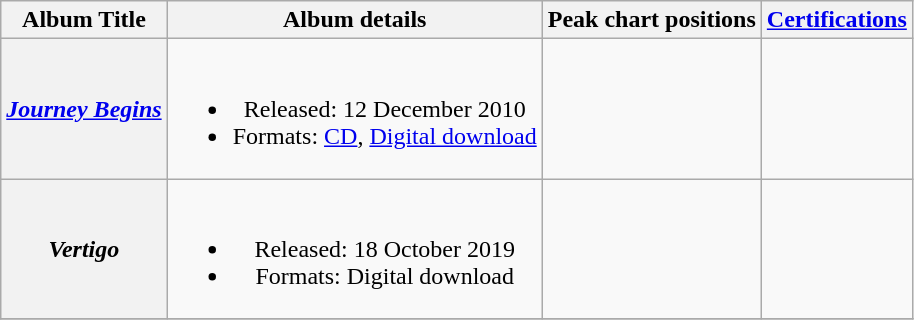<table class="wikitable plainrowheaders" style="text-align:center;">
<tr>
<th scope="col">Album Title</th>
<th scope="col">Album details</th>
<th scope="col">Peak chart positions</th>
<th scope="col"><a href='#'>Certifications</a></th>
</tr>
<tr>
<th scope="row"><em><a href='#'>Journey Begins</a></em></th>
<td><br><ul><li>Released: 12 December 2010</li><li>Formats: <a href='#'>CD</a>, <a href='#'>Digital download</a></li></ul></td>
<td></td>
<td></td>
</tr>
<tr>
<th><em>Vertigo</em></th>
<td><br><ul><li>Released: 18 October 2019</li><li>Formats: Digital download</li></ul></td>
<td></td>
<td></td>
</tr>
<tr>
</tr>
</table>
